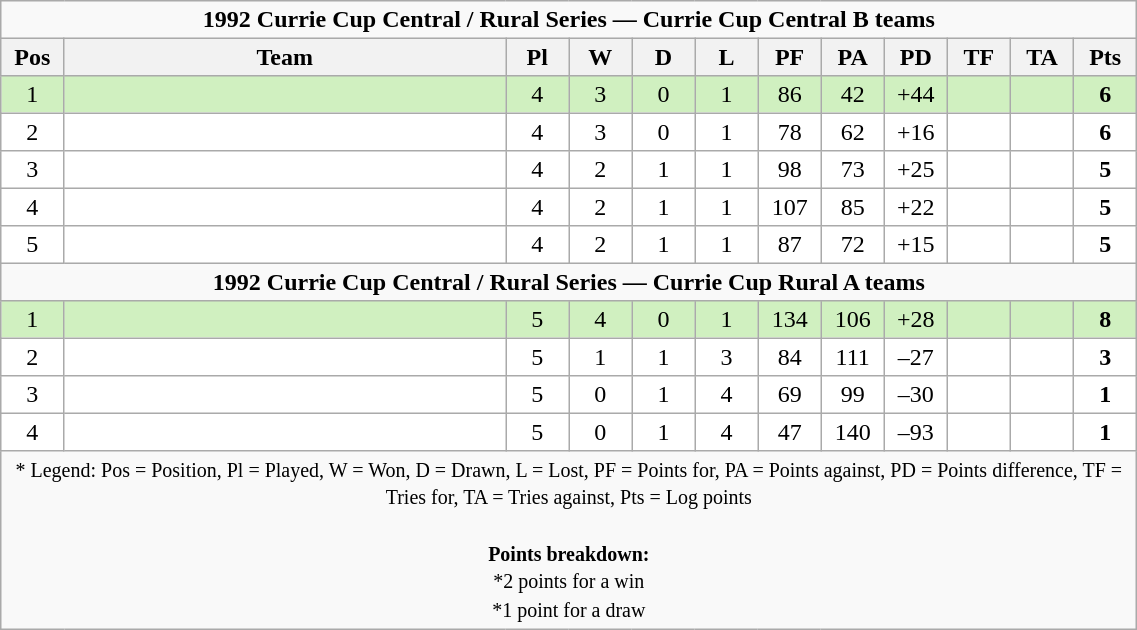<table class="wikitable" style="text-align:center; line-height:110%; font-size:100%; width:60%;">
<tr>
<td colspan="12" cellpadding="0" cellspacing="0"><strong>1992 Currie Cup Central / Rural Series — Currie Cup Central B teams</strong></td>
</tr>
<tr>
<th style="width:5%;">Pos</th>
<th style="width:35%;">Team</th>
<th style="width:5%;">Pl</th>
<th style="width:5%;">W</th>
<th style="width:5%;">D</th>
<th style="width:5%;">L</th>
<th style="width:5%;">PF</th>
<th style="width:5%;">PA</th>
<th style="width:5%;">PD</th>
<th style="width:5%;">TF</th>
<th style="width:5%;">TA</th>
<th style="width:5%;">Pts<br></th>
</tr>
<tr bgcolor=#D0F0C0 align=center>
<td>1</td>
<td align=left></td>
<td>4</td>
<td>3</td>
<td>0</td>
<td>1</td>
<td>86</td>
<td>42</td>
<td>+44</td>
<td></td>
<td></td>
<td><strong>6</strong></td>
</tr>
<tr bgcolor=#FFFFFF align=center>
<td>2</td>
<td align=left></td>
<td>4</td>
<td>3</td>
<td>0</td>
<td>1</td>
<td>78</td>
<td>62</td>
<td>+16</td>
<td></td>
<td></td>
<td><strong>6</strong></td>
</tr>
<tr bgcolor=#FFFFFF align=center>
<td>3</td>
<td align=left></td>
<td>4</td>
<td>2</td>
<td>1</td>
<td>1</td>
<td>98</td>
<td>73</td>
<td>+25</td>
<td></td>
<td></td>
<td><strong>5</strong></td>
</tr>
<tr bgcolor=#FFFFFF align=center>
<td>4</td>
<td align=left></td>
<td>4</td>
<td>2</td>
<td>1</td>
<td>1</td>
<td>107</td>
<td>85</td>
<td>+22</td>
<td></td>
<td></td>
<td><strong>5</strong></td>
</tr>
<tr bgcolor=#FFFFFF align=center>
<td>5</td>
<td align=left></td>
<td>4</td>
<td>2</td>
<td>1</td>
<td>1</td>
<td>87</td>
<td>72</td>
<td>+15</td>
<td></td>
<td></td>
<td><strong>5</strong></td>
</tr>
<tr>
<td colspan="12" cellpadding="0" cellspacing="0"><strong>1992 Currie Cup Central / Rural Series — Currie Cup Rural A teams</strong></td>
</tr>
<tr bgcolor=#D0F0C0 align=center>
<td>1</td>
<td align=left></td>
<td>5</td>
<td>4</td>
<td>0</td>
<td>1</td>
<td>134</td>
<td>106</td>
<td>+28</td>
<td></td>
<td></td>
<td><strong>8</strong></td>
</tr>
<tr bgcolor=#FFFFFF align=center>
<td>2</td>
<td align=left></td>
<td>5</td>
<td>1</td>
<td>1</td>
<td>3</td>
<td>84</td>
<td>111</td>
<td>–27</td>
<td></td>
<td></td>
<td><strong>3</strong></td>
</tr>
<tr bgcolor=#FFFFFF align=center>
<td>3</td>
<td align=left></td>
<td>5</td>
<td>0</td>
<td>1</td>
<td>4</td>
<td>69</td>
<td>99</td>
<td>–30</td>
<td></td>
<td></td>
<td><strong>1</strong></td>
</tr>
<tr bgcolor=#FFFFFF align=center>
<td>4</td>
<td align=left></td>
<td>5</td>
<td>0</td>
<td>1</td>
<td>4</td>
<td>47</td>
<td>140</td>
<td>–93</td>
<td></td>
<td></td>
<td><strong>1</strong></td>
</tr>
<tr>
<td colspan="12" style="border:0px"><small>* Legend: Pos = Position, Pl = Played, W = Won, D = Drawn, L = Lost, PF = Points for, PA = Points against, PD = Points difference, TF = Tries for, TA = Tries against, Pts = Log points<br><br><strong>Points breakdown:</strong><br>*2 points for a win<br>*1 point for a draw</small></td>
</tr>
</table>
